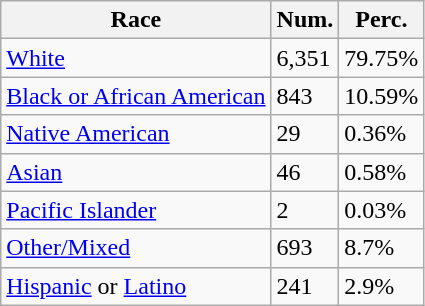<table class="wikitable">
<tr>
<th>Race</th>
<th>Num.</th>
<th>Perc.</th>
</tr>
<tr>
<td><a href='#'>White</a></td>
<td>6,351</td>
<td>79.75%</td>
</tr>
<tr>
<td><a href='#'>Black or African American</a></td>
<td>843</td>
<td>10.59%</td>
</tr>
<tr>
<td><a href='#'>Native American</a></td>
<td>29</td>
<td>0.36%</td>
</tr>
<tr>
<td><a href='#'>Asian</a></td>
<td>46</td>
<td>0.58%</td>
</tr>
<tr>
<td><a href='#'>Pacific Islander</a></td>
<td>2</td>
<td>0.03%</td>
</tr>
<tr>
<td><a href='#'>Other/Mixed</a></td>
<td>693</td>
<td>8.7%</td>
</tr>
<tr>
<td><a href='#'>Hispanic</a> or <a href='#'>Latino</a></td>
<td>241</td>
<td>2.9%</td>
</tr>
</table>
